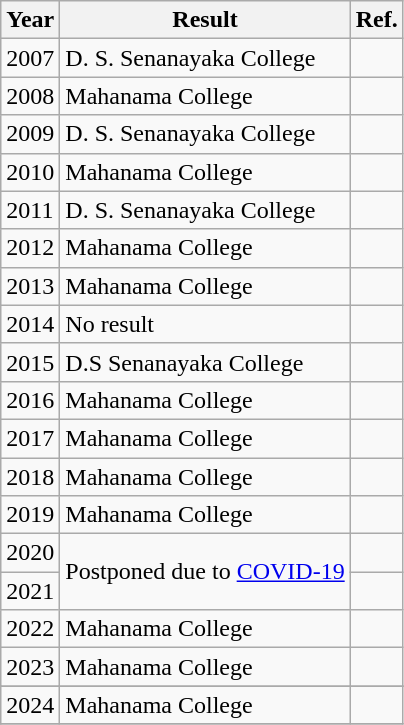<table border="1" class="wikitable">
<tr>
<th>Year</th>
<th>Result</th>
<th>Ref.</th>
</tr>
<tr>
<td>2007</td>
<td>D. S. Senanayaka College </td>
<td></td>
</tr>
<tr>
<td>2008</td>
<td>Mahanama College </td>
<td></td>
</tr>
<tr>
<td>2009</td>
<td>D. S. Senanayaka College </td>
<td></td>
</tr>
<tr>
<td>2010</td>
<td>Mahanama College </td>
<td></td>
</tr>
<tr>
<td>2011</td>
<td>D. S. Senanayaka College </td>
<td></td>
</tr>
<tr>
<td>2012</td>
<td>Mahanama College </td>
<td></td>
</tr>
<tr>
<td>2013</td>
<td>Mahanama College </td>
<td></td>
</tr>
<tr>
<td>2014</td>
<td>No result </td>
<td></td>
</tr>
<tr>
<td>2015</td>
<td>D.S Senanayaka College </td>
<td></td>
</tr>
<tr>
<td>2016</td>
<td>Mahanama College </td>
<td></td>
</tr>
<tr>
<td>2017</td>
<td>Mahanama College </td>
<td></td>
</tr>
<tr>
<td>2018</td>
<td>Mahanama College </td>
<td></td>
</tr>
<tr>
<td>2019</td>
<td>Mahanama College </td>
<td></td>
</tr>
<tr>
<td>2020</td>
<td rowspan="2">Postponed due to <a href='#'>COVID-19</a></td>
<td></td>
</tr>
<tr>
<td>2021</td>
<td></td>
</tr>
<tr>
<td>2022</td>
<td>Mahanama College </td>
<td></td>
</tr>
<tr>
<td>2023</td>
<td>Mahanama College </td>
<td></td>
</tr>
<tr>
</tr>
<tr>
<td>2024</td>
<td>Mahanama College </td>
<td></td>
</tr>
<tr>
</tr>
</table>
